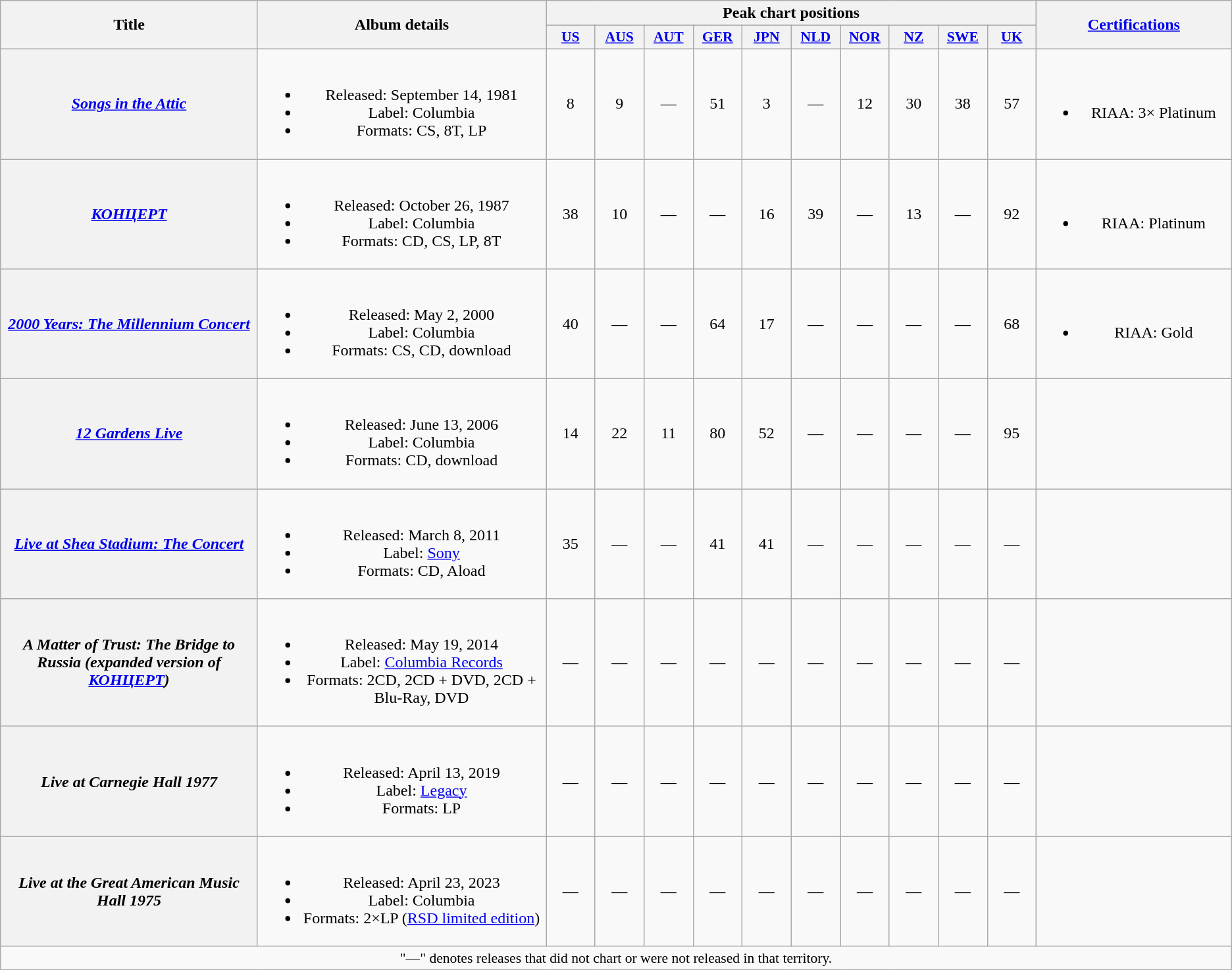<table class="wikitable plainrowheaders" style="text-align:center;" border="1">
<tr>
<th scope="col" rowspan="2" style="width:16em;">Title</th>
<th scope="col" rowspan="2" style="width:18em;">Album details</th>
<th scope="col" colspan="10">Peak chart positions</th>
<th scope="col" rowspan="2" style="width:12em;"><a href='#'>Certifications</a></th>
</tr>
<tr>
<th scope="col" style="width:3em;font-size:90%;"><a href='#'>US</a><br></th>
<th scope="col" style="width:3em;font-size:90%;"><a href='#'>AUS</a><br></th>
<th scope="col" style="width:3em;font-size:90%;"><a href='#'>AUT</a><br></th>
<th scope="col" style="width:3em;font-size:90%;"><a href='#'>GER</a><br></th>
<th scope="col" style="width:3em;font-size:90%;"><a href='#'>JPN</a><br></th>
<th scope="col" style="width:3em;font-size:90%;"><a href='#'>NLD</a><br></th>
<th scope="col" style="width:3em;font-size:90%;"><a href='#'>NOR</a><br></th>
<th scope="col" style="width:3em;font-size:90%;"><a href='#'>NZ</a><br></th>
<th scope="col" style="width:3em;font-size:90%;"><a href='#'>SWE</a><br></th>
<th scope="col" style="width:3em;font-size:90%;"><a href='#'>UK</a><br></th>
</tr>
<tr>
<th scope="row"><em><a href='#'>Songs in the Attic</a></em></th>
<td><br><ul><li>Released: September 14, 1981</li><li>Label: Columbia</li><li>Formats: CS, 8T, LP</li></ul></td>
<td>8</td>
<td>9</td>
<td>—</td>
<td>51</td>
<td>3</td>
<td>—</td>
<td>12</td>
<td>30</td>
<td>38</td>
<td>57</td>
<td><br><ul><li>RIAA: 3× Platinum</li></ul></td>
</tr>
<tr>
<th scope="row"><em><a href='#'>КОНЦЕРТ</a></em></th>
<td><br><ul><li>Released: October 26, 1987</li><li>Label: Columbia</li><li>Formats: CD, CS, LP, 8T</li></ul></td>
<td>38</td>
<td>10</td>
<td>—</td>
<td>—</td>
<td>16</td>
<td>39</td>
<td>—</td>
<td>13</td>
<td>—</td>
<td>92</td>
<td><br><ul><li>RIAA: Platinum</li></ul></td>
</tr>
<tr>
<th scope="row"><em><a href='#'>2000 Years: The Millennium Concert</a></em></th>
<td><br><ul><li>Released: May 2, 2000</li><li>Label: Columbia</li><li>Formats: CS, CD, download</li></ul></td>
<td>40</td>
<td>—</td>
<td>—</td>
<td>64</td>
<td>17</td>
<td>—</td>
<td>—</td>
<td>—</td>
<td>—</td>
<td>68</td>
<td><br><ul><li>RIAA: Gold</li></ul></td>
</tr>
<tr>
<th scope="row"><em><a href='#'>12 Gardens Live</a></em></th>
<td><br><ul><li>Released: June 13, 2006</li><li>Label: Columbia</li><li>Formats: CD, download</li></ul></td>
<td>14</td>
<td>22</td>
<td>11</td>
<td>80</td>
<td>52</td>
<td>—</td>
<td>—</td>
<td>—</td>
<td>—</td>
<td>95</td>
<td></td>
</tr>
<tr>
<th scope="row"><em><a href='#'>Live at Shea Stadium: The Concert</a></em></th>
<td><br><ul><li>Released: March 8, 2011</li><li>Label: <a href='#'>Sony</a></li><li>Formats: CD, Aload</li></ul></td>
<td>35</td>
<td>—</td>
<td>—</td>
<td>41</td>
<td>41</td>
<td>—</td>
<td>—</td>
<td>—</td>
<td>—</td>
<td>—</td>
<td></td>
</tr>
<tr>
<th scope="row"><em>A Matter of Trust: The Bridge to Russia (expanded version of <a href='#'>КОНЦЕРТ</a>)</em></th>
<td><br><ul><li>Released: May 19, 2014</li><li>Label: <a href='#'>Columbia Records</a></li><li>Formats: 2CD, 2CD + DVD, 2CD + Blu-Ray, DVD</li></ul></td>
<td>—</td>
<td>—</td>
<td>—</td>
<td>—</td>
<td>—</td>
<td>—</td>
<td>—</td>
<td>—</td>
<td>—</td>
<td>—</td>
<td></td>
</tr>
<tr>
<th scope="row"><em>Live at Carnegie Hall 1977</em></th>
<td><br><ul><li>Released: April 13, 2019</li><li>Label: <a href='#'>Legacy</a></li><li>Formats: LP</li></ul></td>
<td>—</td>
<td>—</td>
<td>—</td>
<td>—</td>
<td>—</td>
<td>—</td>
<td>—</td>
<td>—</td>
<td>—</td>
<td>—</td>
<td></td>
</tr>
<tr>
<th scope="row"><em>Live at the Great American Music Hall 1975</em></th>
<td><br><ul><li>Released: April 23, 2023</li><li>Label: Columbia</li><li>Formats: 2×LP (<a href='#'>RSD limited edition</a>)</li></ul></td>
<td>—</td>
<td>—</td>
<td>—</td>
<td>—</td>
<td>—</td>
<td>—</td>
<td>—</td>
<td>—</td>
<td>—</td>
<td>—</td>
<td></td>
</tr>
<tr>
<td colspan="13" style="font-size:90%">"—" denotes releases that did not chart or were not released in that territory.</td>
</tr>
</table>
